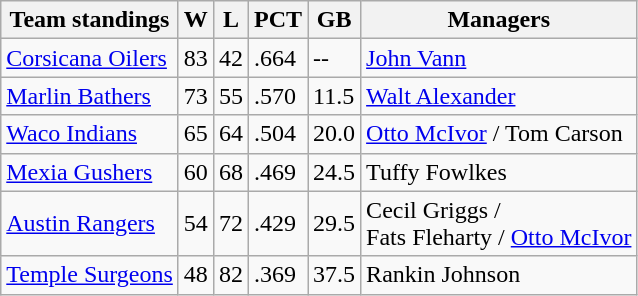<table class="wikitable">
<tr>
<th>Team standings</th>
<th>W</th>
<th>L</th>
<th>PCT</th>
<th>GB</th>
<th>Managers</th>
</tr>
<tr>
<td><a href='#'>Corsicana Oilers</a></td>
<td>83</td>
<td>42</td>
<td>.664</td>
<td>--</td>
<td><a href='#'>John Vann</a></td>
</tr>
<tr>
<td><a href='#'>Marlin Bathers</a></td>
<td>73</td>
<td>55</td>
<td>.570</td>
<td>11.5</td>
<td><a href='#'>Walt Alexander</a></td>
</tr>
<tr>
<td><a href='#'>Waco Indians</a></td>
<td>65</td>
<td>64</td>
<td>.504</td>
<td>20.0</td>
<td><a href='#'>Otto McIvor</a> / Tom Carson</td>
</tr>
<tr>
<td><a href='#'>Mexia Gushers</a></td>
<td>60</td>
<td>68</td>
<td>.469</td>
<td>24.5</td>
<td>Tuffy Fowlkes</td>
</tr>
<tr>
<td><a href='#'>Austin Rangers</a></td>
<td>54</td>
<td>72</td>
<td>.429</td>
<td>29.5</td>
<td>Cecil Griggs /<br> Fats Fleharty / <a href='#'>Otto McIvor</a></td>
</tr>
<tr>
<td><a href='#'>Temple Surgeons</a></td>
<td>48</td>
<td>82</td>
<td>.369</td>
<td>37.5</td>
<td>Rankin Johnson</td>
</tr>
</table>
